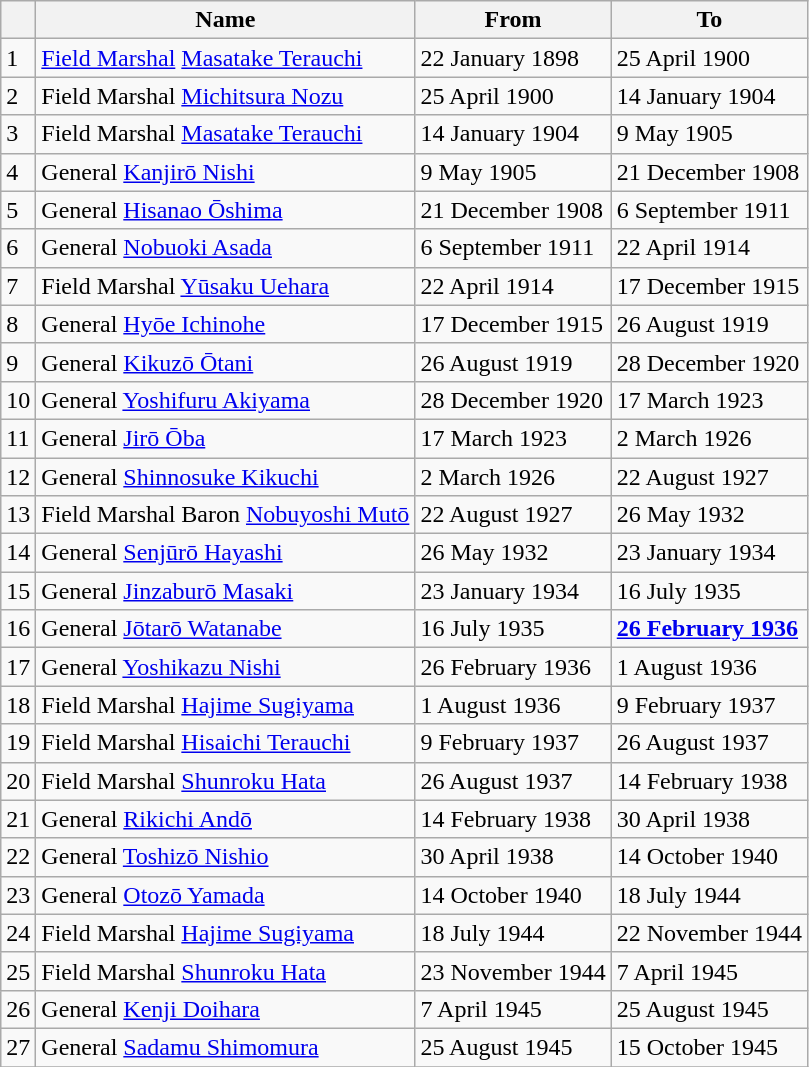<table class=wikitable>
<tr>
<th></th>
<th>Name</th>
<th>From</th>
<th>To</th>
</tr>
<tr>
<td>1</td>
<td><a href='#'>Field Marshal</a> <a href='#'>Masatake Terauchi</a></td>
<td>22 January 1898</td>
<td>25 April 1900</td>
</tr>
<tr>
<td>2</td>
<td>Field Marshal <a href='#'>Michitsura Nozu</a></td>
<td>25 April 1900</td>
<td>14 January 1904</td>
</tr>
<tr>
<td>3</td>
<td>Field Marshal <a href='#'>Masatake Terauchi</a></td>
<td>14 January 1904</td>
<td>9 May 1905</td>
</tr>
<tr>
<td>4</td>
<td>General <a href='#'>Kanjirō Nishi</a></td>
<td>9 May 1905</td>
<td>21 December 1908</td>
</tr>
<tr>
<td>5</td>
<td>General <a href='#'>Hisanao Ōshima</a></td>
<td>21 December 1908</td>
<td>6 September 1911</td>
</tr>
<tr>
<td>6</td>
<td>General <a href='#'>Nobuoki Asada</a></td>
<td>6 September 1911</td>
<td>22 April 1914</td>
</tr>
<tr>
<td>7</td>
<td>Field Marshal <a href='#'>Yūsaku Uehara</a></td>
<td>22 April 1914</td>
<td>17 December 1915</td>
</tr>
<tr>
<td>8</td>
<td>General <a href='#'>Hyōe Ichinohe</a></td>
<td>17 December 1915</td>
<td>26 August 1919</td>
</tr>
<tr>
<td>9</td>
<td>General <a href='#'>Kikuzō Ōtani</a></td>
<td>26 August 1919</td>
<td>28 December 1920</td>
</tr>
<tr>
<td>10</td>
<td>General <a href='#'>Yoshifuru Akiyama</a></td>
<td>28 December 1920</td>
<td>17 March 1923</td>
</tr>
<tr>
<td>11</td>
<td>General <a href='#'>Jirō Ōba</a></td>
<td>17 March 1923</td>
<td>2 March 1926</td>
</tr>
<tr>
<td>12</td>
<td>General <a href='#'>Shinnosuke Kikuchi</a></td>
<td>2 March 1926</td>
<td>22 August 1927</td>
</tr>
<tr>
<td>13</td>
<td>Field Marshal Baron <a href='#'>Nobuyoshi Mutō</a></td>
<td>22 August 1927</td>
<td>26 May 1932</td>
</tr>
<tr>
<td>14</td>
<td>General <a href='#'>Senjūrō Hayashi</a></td>
<td>26 May 1932</td>
<td>23 January 1934</td>
</tr>
<tr>
<td>15</td>
<td>General <a href='#'>Jinzaburō Masaki</a></td>
<td>23 January 1934</td>
<td>16 July 1935</td>
</tr>
<tr>
<td>16</td>
<td>General <a href='#'>Jōtarō Watanabe</a></td>
<td>16 July 1935</td>
<td><strong><a href='#'>26 February 1936</a></strong></td>
</tr>
<tr>
<td>17</td>
<td>General <a href='#'>Yoshikazu Nishi</a></td>
<td>26 February 1936</td>
<td>1 August 1936</td>
</tr>
<tr>
<td>18</td>
<td>Field Marshal <a href='#'>Hajime Sugiyama</a></td>
<td>1 August 1936</td>
<td>9 February 1937</td>
</tr>
<tr>
<td>19</td>
<td>Field Marshal <a href='#'>Hisaichi Terauchi</a></td>
<td>9 February 1937</td>
<td>26 August 1937</td>
</tr>
<tr>
<td>20</td>
<td>Field Marshal <a href='#'>Shunroku Hata</a></td>
<td>26 August 1937</td>
<td>14 February 1938</td>
</tr>
<tr>
<td>21</td>
<td>General <a href='#'>Rikichi Andō</a></td>
<td>14 February 1938</td>
<td>30 April 1938</td>
</tr>
<tr>
<td>22</td>
<td>General <a href='#'>Toshizō Nishio</a></td>
<td>30 April 1938</td>
<td>14 October 1940</td>
</tr>
<tr>
<td>23</td>
<td>General <a href='#'>Otozō Yamada</a></td>
<td>14 October 1940</td>
<td>18 July 1944</td>
</tr>
<tr>
<td>24</td>
<td>Field Marshal <a href='#'>Hajime Sugiyama</a></td>
<td>18 July 1944</td>
<td>22 November 1944</td>
</tr>
<tr>
<td>25</td>
<td>Field Marshal <a href='#'>Shunroku Hata</a></td>
<td>23 November 1944</td>
<td>7 April 1945</td>
</tr>
<tr>
<td>26</td>
<td>General <a href='#'>Kenji Doihara</a></td>
<td>7 April 1945</td>
<td>25 August 1945</td>
</tr>
<tr>
<td>27</td>
<td>General <a href='#'>Sadamu Shimomura</a></td>
<td>25 August 1945</td>
<td>15 October 1945</td>
</tr>
<tr>
</tr>
</table>
